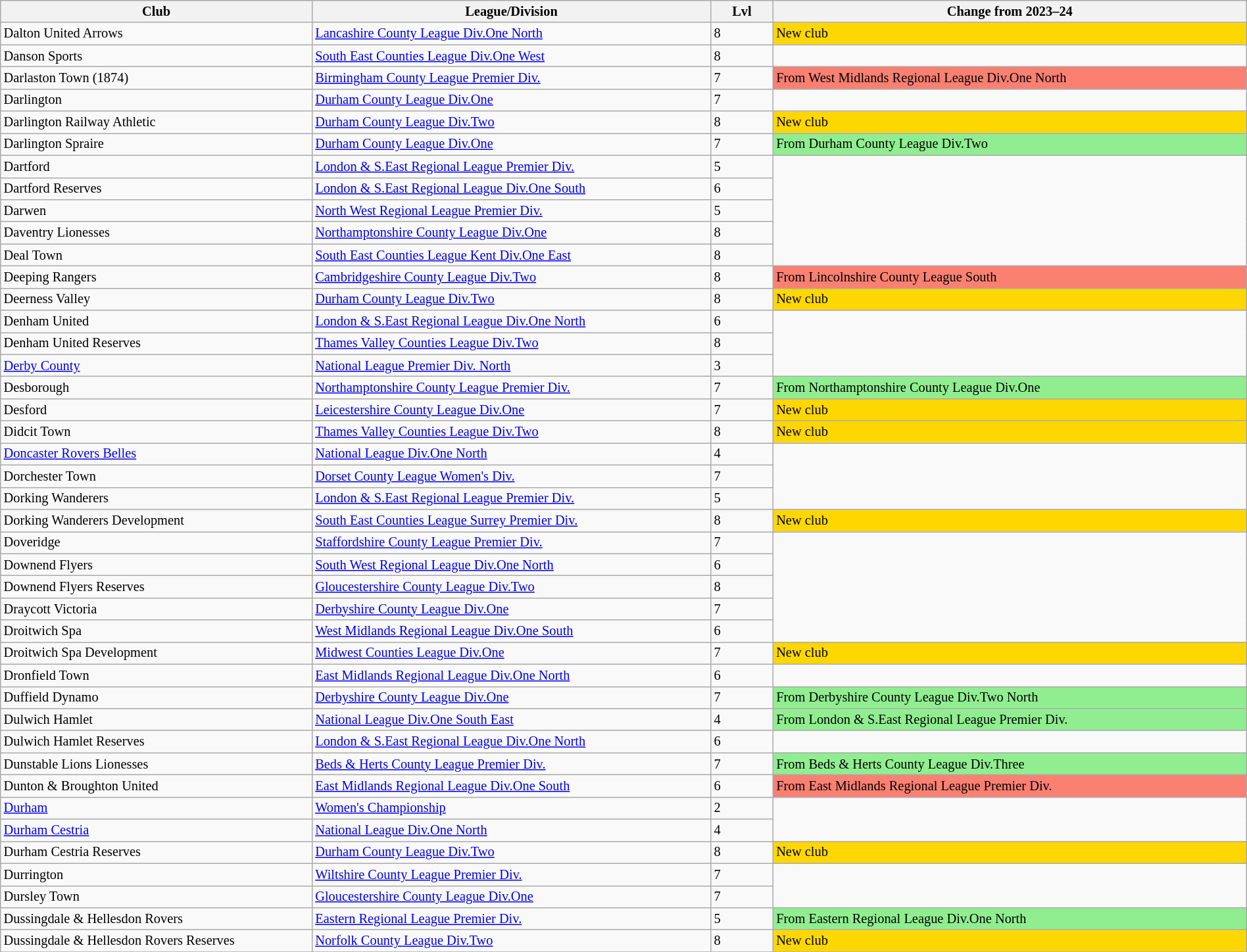<table class="wikitable sortable" width=100% style="font-size:85%">
<tr>
<th width=25%>Club</th>
<th width=32%>League/Division</th>
<th width=5%>Lvl</th>
<th width=38%>Change from 2023–24</th>
</tr>
<tr>
<td>Dalton United Arrows</td>
<td><a href='#'>Lancashire County League Div.One North</a></td>
<td>8</td>
<td style="background:gold">New club</td>
</tr>
<tr>
<td>Danson Sports</td>
<td><a href='#'>South East Counties League Div.One West</a></td>
<td>8</td>
</tr>
<tr>
<td>Darlaston Town (1874)</td>
<td><a href='#'>Birmingham County League Premier Div.</a></td>
<td>7</td>
<td style="background:salmon">From West Midlands Regional League Div.One North</td>
</tr>
<tr>
<td>Darlington</td>
<td><a href='#'>Durham County League Div.One</a></td>
<td>7</td>
</tr>
<tr>
<td>Darlington Railway Athletic</td>
<td><a href='#'>Durham County League Div.Two</a></td>
<td>8</td>
<td style="background:gold">New club</td>
</tr>
<tr>
<td>Darlington Spraire</td>
<td><a href='#'>Durham County League Div.One</a></td>
<td>7</td>
<td style="background:lightgreen">From Durham County League Div.Two</td>
</tr>
<tr>
<td>Dartford</td>
<td><a href='#'>London & S.East Regional League Premier Div.</a></td>
<td>5</td>
</tr>
<tr>
<td>Dartford Reserves</td>
<td><a href='#'>London & S.East Regional League Div.One South</a></td>
<td>6</td>
</tr>
<tr>
<td>Darwen</td>
<td><a href='#'>North West Regional League Premier Div.</a></td>
<td>5</td>
</tr>
<tr>
<td>Daventry Lionesses</td>
<td><a href='#'>Northamptonshire County League Div.One</a></td>
<td>8</td>
</tr>
<tr>
<td>Deal Town</td>
<td><a href='#'>South East Counties League Kent Div.One East</a></td>
<td>8</td>
</tr>
<tr>
<td>Deeping Rangers</td>
<td><a href='#'>Cambridgeshire County League Div.Two</a></td>
<td>8</td>
<td style="background:salmon">From Lincolnshire County League South</td>
</tr>
<tr>
<td>Deerness Valley</td>
<td><a href='#'>Durham County League Div.Two</a></td>
<td>8</td>
<td style="background:gold">New club</td>
</tr>
<tr>
<td>Denham United</td>
<td><a href='#'>London & S.East Regional League Div.One North</a></td>
<td>6</td>
</tr>
<tr>
<td>Denham United Reserves</td>
<td><a href='#'>Thames Valley Counties League Div.Two</a></td>
<td>8</td>
</tr>
<tr>
<td><a href='#'>Derby County</a></td>
<td><a href='#'>National League Premier Div. North</a></td>
<td>3</td>
</tr>
<tr>
<td>Desborough</td>
<td><a href='#'>Northamptonshire County League Premier Div.</a></td>
<td>7</td>
<td style="background:lightgreen">From Northamptonshire County League Div.One</td>
</tr>
<tr>
<td>Desford</td>
<td><a href='#'>Leicestershire County League Div.One</a></td>
<td>7</td>
<td style="background:gold">New club</td>
</tr>
<tr>
<td>Didcit Town</td>
<td><a href='#'>Thames Valley Counties League Div.Two</a></td>
<td>8</td>
<td style="background:gold">New club</td>
</tr>
<tr>
<td><a href='#'>Doncaster Rovers Belles</a></td>
<td><a href='#'>National League Div.One North</a></td>
<td>4</td>
</tr>
<tr>
<td>Dorchester Town</td>
<td><a href='#'>Dorset County League Women's Div.</a></td>
<td>7</td>
</tr>
<tr>
<td>Dorking Wanderers</td>
<td><a href='#'>London & S.East Regional League Premier Div.</a></td>
<td>5</td>
</tr>
<tr>
<td>Dorking Wanderers Development</td>
<td><a href='#'>South East Counties League Surrey Premier Div.</a></td>
<td>8</td>
<td style="background:gold">New club</td>
</tr>
<tr>
<td>Doveridge</td>
<td><a href='#'>Staffordshire County League Premier Div.</a></td>
<td>7</td>
</tr>
<tr>
<td>Downend Flyers</td>
<td><a href='#'>South West Regional League Div.One North</a></td>
<td>6</td>
</tr>
<tr>
<td>Downend Flyers Reserves</td>
<td><a href='#'>Gloucestershire County League Div.Two</a></td>
<td>8</td>
</tr>
<tr>
<td>Draycott Victoria</td>
<td><a href='#'>Derbyshire County League Div.One</a></td>
<td>7</td>
</tr>
<tr>
<td>Droitwich Spa</td>
<td><a href='#'>West Midlands Regional League Div.One South</a></td>
<td>6</td>
</tr>
<tr>
<td>Droitwich Spa Development</td>
<td><a href='#'>Midwest Counties League Div.One</a></td>
<td>7</td>
<td style="background:gold">New club</td>
</tr>
<tr>
<td>Dronfield Town</td>
<td><a href='#'>East Midlands Regional League Div.One North</a></td>
<td>6</td>
</tr>
<tr>
<td>Duffield Dynamo</td>
<td><a href='#'>Derbyshire County League Div.One</a></td>
<td>7</td>
<td style="background:lightgreen">From Derbyshire County League Div.Two North</td>
</tr>
<tr>
<td>Dulwich Hamlet</td>
<td><a href='#'>National League Div.One South East</a></td>
<td>4</td>
<td style="background:lightgreen">From London & S.East Regional League Premier Div.</td>
</tr>
<tr>
<td>Dulwich Hamlet Reserves</td>
<td><a href='#'>London & S.East Regional League Div.One North</a></td>
<td>6</td>
</tr>
<tr>
<td>Dunstable Lions Lionesses</td>
<td><a href='#'>Beds & Herts County League Premier Div.</a></td>
<td>7</td>
<td style="background:lightgreen">From Beds & Herts County League Div.Three</td>
</tr>
<tr>
<td>Dunton & Broughton United</td>
<td><a href='#'>East Midlands Regional League Div.One South</a></td>
<td>6</td>
<td style="background:salmon">From East Midlands Regional League Premier Div.</td>
</tr>
<tr>
<td><a href='#'>Durham</a></td>
<td><a href='#'>Women's Championship</a></td>
<td>2</td>
</tr>
<tr>
<td><a href='#'>Durham Cestria</a></td>
<td><a href='#'>National League Div.One North</a></td>
<td>4</td>
</tr>
<tr>
<td>Durham Cestria Reserves</td>
<td><a href='#'>Durham County League Div.Two</a></td>
<td>8</td>
<td style="background:gold">New club</td>
</tr>
<tr>
<td>Durrington</td>
<td><a href='#'>Wiltshire County League Premier Div.</a></td>
<td>7</td>
</tr>
<tr>
<td>Dursley Town</td>
<td><a href='#'>Gloucestershire County League Div.One</a></td>
<td>7</td>
</tr>
<tr>
<td>Dussingdale & Hellesdon Rovers</td>
<td><a href='#'>Eastern Regional League Premier Div.</a></td>
<td>5</td>
<td style="background:lightgreen">From Eastern Regional League Div.One North</td>
</tr>
<tr>
<td>Dussingdale & Hellesdon Rovers Reserves</td>
<td><a href='#'>Norfolk County League Div.Two</a></td>
<td>8</td>
<td style="background:gold">New club</td>
</tr>
<tr>
</tr>
</table>
